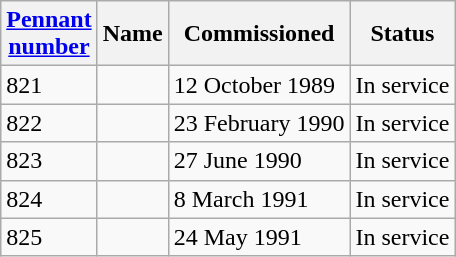<table class="wikitable">
<tr>
<th><a href='#'>Pennant<br>number</a></th>
<th>Name</th>
<th>Commissioned</th>
<th>Status</th>
</tr>
<tr>
<td>821</td>
<td></td>
<td>12 October 1989</td>
<td>In service</td>
</tr>
<tr>
<td>822</td>
<td></td>
<td>23 February 1990</td>
<td>In service</td>
</tr>
<tr>
<td>823</td>
<td></td>
<td>27 June 1990</td>
<td>In service</td>
</tr>
<tr>
<td>824</td>
<td></td>
<td>8 March 1991</td>
<td>In service</td>
</tr>
<tr>
<td>825</td>
<td></td>
<td>24 May 1991</td>
<td>In service</td>
</tr>
</table>
